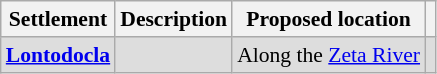<table class="sortable plainrowheaders wikitable" style="cellspacing=2px; text-align:left; font-size:90%;">
<tr style="font-size:100%; text-align:right;">
<th ! scope="col" class="sortable">Settlement</th>
<th ! scope="col">Description</th>
<th ! scope="col">Proposed location</th>
<th ! scope="col"></th>
</tr>
<tr style="background:#ddd">
<td><strong><a href='#'>Lontodocla</a></strong></td>
<td></td>
<td>Along the <a href='#'>Zeta River</a></td>
<td align=center></td>
</tr>
</table>
